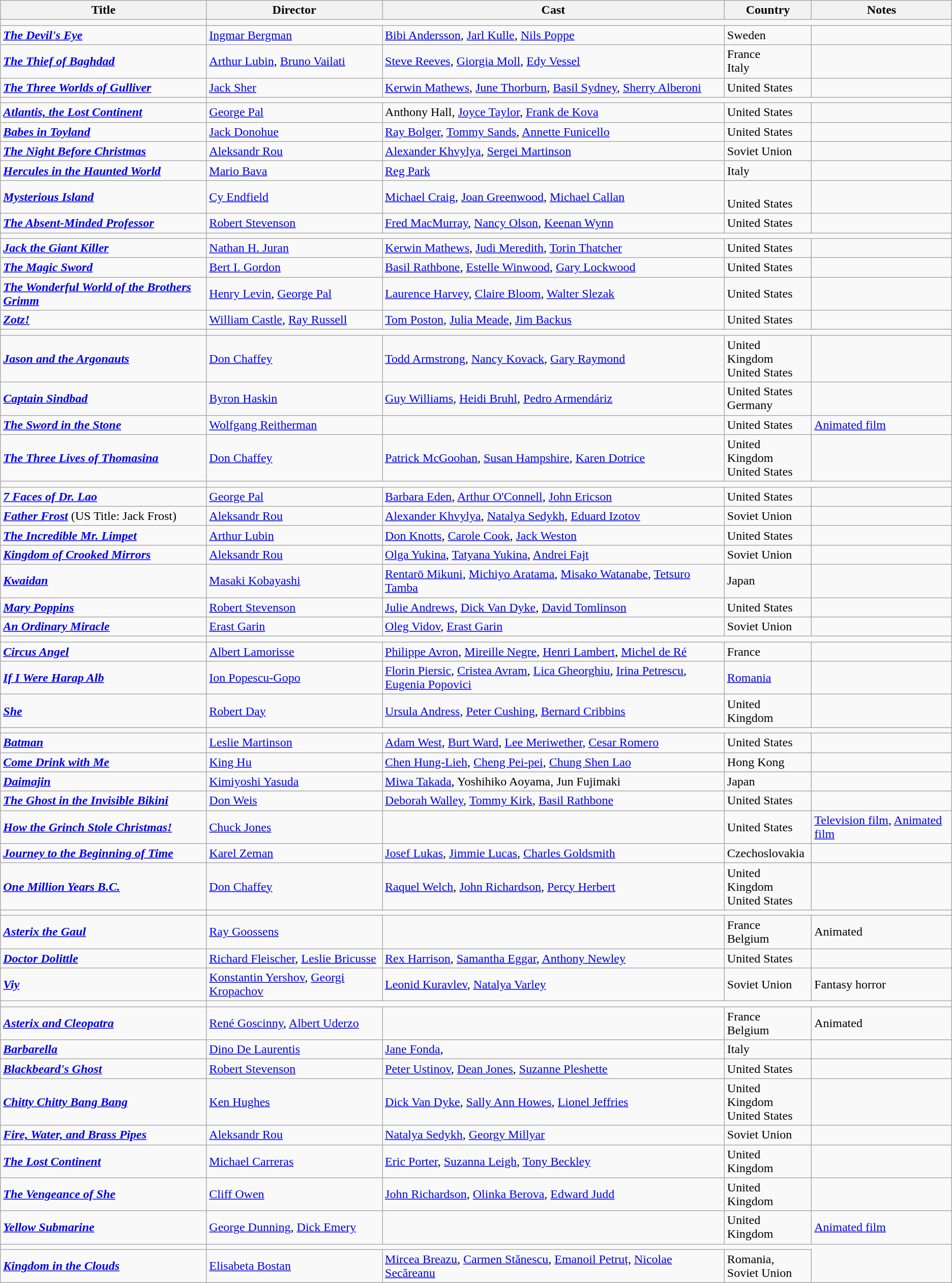<table class="wikitable">
<tr>
<th>Title</th>
<th>Director</th>
<th>Cast</th>
<th>Country</th>
<th>Notes</th>
</tr>
<tr>
<td><strong><a href='#'></a></strong></td>
</tr>
<tr>
<td><strong><em><a href='#'>The Devil's Eye</a></em></strong></td>
<td><a href='#'>Ingmar Bergman</a></td>
<td><a href='#'>Bibi Andersson</a>, <a href='#'>Jarl Kulle</a>, <a href='#'>Nils Poppe</a></td>
<td>Sweden</td>
<td></td>
</tr>
<tr>
<td><strong><em><a href='#'>The Thief of Baghdad</a></em></strong></td>
<td><a href='#'>Arthur Lubin</a>, <a href='#'>Bruno Vailati</a></td>
<td><a href='#'>Steve Reeves</a>, <a href='#'>Giorgia Moll</a>, <a href='#'>Edy Vessel</a></td>
<td>France<br>Italy</td>
<td></td>
</tr>
<tr>
<td><strong><em><a href='#'>The Three Worlds of Gulliver</a></em></strong></td>
<td><a href='#'>Jack Sher</a></td>
<td><a href='#'>Kerwin Mathews</a>, <a href='#'>June Thorburn</a>, <a href='#'>Basil Sydney</a>, <a href='#'>Sherry Alberoni</a></td>
<td>United States</td>
<td></td>
</tr>
<tr>
<td><strong><a href='#'></a></strong></td>
</tr>
<tr>
<td><strong><em><a href='#'>Atlantis, the Lost Continent</a></em></strong></td>
<td><a href='#'>George Pal</a></td>
<td>Anthony Hall, <a href='#'>Joyce Taylor</a>, <a href='#'>Frank de Kova</a></td>
<td>United States</td>
<td></td>
</tr>
<tr>
<td><strong><em><a href='#'>Babes in Toyland</a></em></strong></td>
<td><a href='#'>Jack Donohue</a></td>
<td><a href='#'>Ray Bolger</a>, <a href='#'>Tommy Sands</a>, <a href='#'>Annette Funicello</a></td>
<td>United States</td>
<td></td>
</tr>
<tr>
<td><strong><em><a href='#'>The Night Before Christmas</a></em></strong></td>
<td><a href='#'>Aleksandr Rou</a></td>
<td><a href='#'>Alexander Khvylya</a>, <a href='#'>Sergei Martinson</a></td>
<td>Soviet Union</td>
<td></td>
</tr>
<tr>
<td><strong><em><a href='#'>Hercules in the Haunted World</a></em></strong></td>
<td><a href='#'>Mario Bava</a></td>
<td><a href='#'>Reg Park</a></td>
<td>Italy</td>
<td></td>
</tr>
<tr>
<td><strong><em><a href='#'>Mysterious Island</a></em></strong></td>
<td><a href='#'>Cy Endfield</a></td>
<td><a href='#'>Michael Craig</a>, <a href='#'>Joan Greenwood</a>, <a href='#'>Michael Callan</a></td>
<td><br>United States</td>
<td></td>
</tr>
<tr>
<td><strong><em><a href='#'>The Absent-Minded Professor</a></em></strong></td>
<td><a href='#'>Robert Stevenson</a></td>
<td><a href='#'>Fred MacMurray</a>, <a href='#'>Nancy Olson</a>, <a href='#'>Keenan Wynn</a></td>
<td>United States</td>
<td></td>
</tr>
<tr>
<td><strong><a href='#'></a></strong></td>
</tr>
<tr>
<td><strong><em><a href='#'>Jack the Giant Killer</a></em></strong></td>
<td><a href='#'>Nathan H. Juran</a></td>
<td><a href='#'>Kerwin Mathews</a>, <a href='#'>Judi Meredith</a>, <a href='#'>Torin Thatcher</a></td>
<td>United States</td>
<td></td>
</tr>
<tr>
<td><strong><em><a href='#'>The Magic Sword</a></em></strong></td>
<td><a href='#'>Bert I. Gordon</a></td>
<td><a href='#'>Basil Rathbone</a>, <a href='#'>Estelle Winwood</a>, <a href='#'>Gary Lockwood</a></td>
<td>United States</td>
<td></td>
</tr>
<tr>
<td><strong><em><a href='#'>The Wonderful World of the Brothers Grimm</a></em></strong></td>
<td><a href='#'>Henry Levin</a>, <a href='#'>George Pal</a></td>
<td><a href='#'>Laurence Harvey</a>, <a href='#'>Claire Bloom</a>, <a href='#'>Walter Slezak</a></td>
<td>United States</td>
<td></td>
</tr>
<tr>
<td><strong><em><a href='#'>Zotz!</a></em></strong></td>
<td><a href='#'>William Castle</a>, <a href='#'>Ray Russell</a></td>
<td><a href='#'>Tom Poston</a>, <a href='#'>Julia Meade</a>, <a href='#'>Jim Backus</a></td>
<td>United States</td>
<td></td>
</tr>
<tr>
<td><strong><a href='#'></a></strong></td>
</tr>
<tr>
<td><strong><em><a href='#'>Jason and the Argonauts</a></em></strong></td>
<td><a href='#'>Don Chaffey</a></td>
<td><a href='#'>Todd Armstrong</a>, <a href='#'>Nancy Kovack</a>, <a href='#'>Gary Raymond</a></td>
<td>United Kingdom<br>United States</td>
<td></td>
</tr>
<tr>
<td><strong><em><a href='#'>Captain Sindbad</a></em></strong></td>
<td><a href='#'>Byron Haskin</a></td>
<td><a href='#'>Guy Williams</a>, <a href='#'>Heidi Bruhl</a>, <a href='#'>Pedro Armendáriz</a></td>
<td>United States<br>Germany</td>
<td></td>
</tr>
<tr>
<td><strong><em><a href='#'>The Sword in the Stone</a></em></strong></td>
<td><a href='#'>Wolfgang Reitherman</a></td>
<td></td>
<td>United States</td>
<td><a href='#'>Animated film</a></td>
</tr>
<tr>
<td><strong><em><a href='#'>The Three Lives of Thomasina</a></em></strong></td>
<td><a href='#'>Don Chaffey</a></td>
<td><a href='#'>Patrick McGoohan</a>, <a href='#'>Susan Hampshire</a>, <a href='#'>Karen Dotrice</a></td>
<td>United Kingdom<br>United States</td>
<td></td>
</tr>
<tr>
<td><strong><a href='#'></a></strong></td>
</tr>
<tr>
<td><strong><em><a href='#'>7 Faces of Dr. Lao</a></em></strong></td>
<td><a href='#'>George Pal</a></td>
<td><a href='#'>Barbara Eden</a>, <a href='#'>Arthur O'Connell</a>, <a href='#'>John Ericson</a></td>
<td>United States</td>
<td></td>
</tr>
<tr>
<td><strong><em><a href='#'>Father Frost</a></em></strong> (US Title: Jack Frost)</td>
<td><a href='#'>Aleksandr Rou</a></td>
<td><a href='#'>Alexander Khvylya</a>, <a href='#'>Natalya Sedykh</a>, <a href='#'>Eduard Izotov</a></td>
<td>Soviet Union</td>
<td></td>
</tr>
<tr>
<td><strong><em><a href='#'>The Incredible Mr. Limpet</a></em></strong></td>
<td><a href='#'>Arthur Lubin</a></td>
<td><a href='#'>Don Knotts</a>, <a href='#'>Carole Cook</a>, <a href='#'>Jack Weston</a></td>
<td>United States</td>
<td></td>
</tr>
<tr>
<td><strong><em><a href='#'>Kingdom of Crooked Mirrors</a></em></strong></td>
<td><a href='#'>Aleksandr Rou</a></td>
<td><a href='#'>Olga Yukina</a>, <a href='#'>Tatyana Yukina</a>, <a href='#'>Andrei Fajt</a></td>
<td>Soviet Union</td>
<td></td>
</tr>
<tr>
<td><strong><em><a href='#'>Kwaidan</a></em></strong></td>
<td><a href='#'>Masaki Kobayashi</a></td>
<td><a href='#'>Rentarō Mikuni</a>, <a href='#'>Michiyo Aratama</a>, <a href='#'>Misako Watanabe</a>, <a href='#'>Tetsuro Tamba</a></td>
<td>Japan</td>
<td></td>
</tr>
<tr>
<td><strong><em><a href='#'>Mary Poppins</a></em></strong></td>
<td><a href='#'>Robert Stevenson</a></td>
<td><a href='#'>Julie Andrews</a>, <a href='#'>Dick Van Dyke</a>, <a href='#'>David Tomlinson</a></td>
<td>United States</td>
<td></td>
</tr>
<tr>
<td><strong><em><a href='#'>An Ordinary Miracle</a></em></strong></td>
<td><a href='#'>Erast Garin</a></td>
<td><a href='#'>Oleg Vidov</a>, <a href='#'>Erast Garin</a></td>
<td>Soviet Union</td>
<td></td>
</tr>
<tr>
<td><strong><a href='#'></a></strong></td>
</tr>
<tr>
<td><strong><em><a href='#'>Circus Angel</a></em></strong></td>
<td><a href='#'>Albert Lamorisse</a></td>
<td><a href='#'>Philippe Avron</a>, <a href='#'>Mireille Negre</a>, <a href='#'>Henri Lambert</a>, <a href='#'>Michel de Ré</a></td>
<td>France</td>
<td></td>
</tr>
<tr>
<td><strong><em><a href='#'>If I Were Harap Alb</a></em></strong></td>
<td><a href='#'>Ion Popescu-Gopo</a></td>
<td><a href='#'>Florin Piersic</a>, <a href='#'>Cristea Avram</a>, <a href='#'>Lica Gheorghiu</a>, <a href='#'>Irina Petrescu</a>, <a href='#'>Eugenia Popovici</a></td>
<td><a href='#'>Romania</a></td>
<td></td>
</tr>
<tr>
<td><strong><em><a href='#'>She</a></em></strong></td>
<td><a href='#'>Robert Day</a></td>
<td><a href='#'>Ursula Andress</a>, <a href='#'>Peter Cushing</a>, <a href='#'>Bernard Cribbins</a></td>
<td>United Kingdom</td>
<td></td>
</tr>
<tr>
<td><strong><a href='#'></a></strong></td>
</tr>
<tr>
<td><strong><em><a href='#'>Batman</a></em></strong></td>
<td><a href='#'>Leslie Martinson</a></td>
<td><a href='#'>Adam West</a>, <a href='#'>Burt Ward</a>, <a href='#'>Lee Meriwether</a>, <a href='#'>Cesar Romero</a></td>
<td>United States</td>
<td></td>
</tr>
<tr>
<td><strong><em><a href='#'>Come Drink with Me</a></em></strong></td>
<td><a href='#'>King Hu</a></td>
<td><a href='#'>Chen Hung-Lieh</a>, <a href='#'>Cheng Pei-pei</a>, <a href='#'>Chung Shen Lao</a></td>
<td>Hong Kong</td>
<td></td>
</tr>
<tr>
<td><strong><em><a href='#'>Daimajin</a></em></strong></td>
<td><a href='#'>Kimiyoshi Yasuda</a></td>
<td><a href='#'>Miwa Takada</a>, Yoshihiko Aoyama, Jun Fujimaki</td>
<td>Japan</td>
<td></td>
</tr>
<tr>
<td><strong><em><a href='#'>The Ghost in the Invisible Bikini</a></em></strong></td>
<td><a href='#'>Don Weis</a></td>
<td><a href='#'>Deborah Walley</a>, <a href='#'>Tommy Kirk</a>, <a href='#'>Basil Rathbone</a></td>
<td>United States</td>
<td></td>
</tr>
<tr>
<td><strong><em><a href='#'>How the Grinch Stole Christmas!</a></em></strong></td>
<td><a href='#'>Chuck Jones</a></td>
<td></td>
<td>United States</td>
<td><a href='#'>Television film</a>, <a href='#'>Animated film</a></td>
</tr>
<tr>
<td><strong><em><a href='#'>Journey to the Beginning of Time</a></em></strong></td>
<td><a href='#'>Karel Zeman</a></td>
<td><a href='#'>Josef Lukas</a>, <a href='#'>Jimmie Lucas</a>, <a href='#'>Charles Goldsmith</a></td>
<td>Czechoslovakia</td>
<td></td>
</tr>
<tr>
<td><strong><em><a href='#'>One Million Years B.C.</a></em></strong></td>
<td><a href='#'>Don Chaffey</a></td>
<td><a href='#'>Raquel Welch</a>, <a href='#'>John Richardson</a>, <a href='#'>Percy Herbert</a></td>
<td>United Kingdom<br>United States</td>
<td></td>
</tr>
<tr>
<td><strong><a href='#'></a></strong></td>
</tr>
<tr>
<td><strong><em><a href='#'>Asterix the Gaul</a></em></strong></td>
<td><a href='#'>Ray Goossens</a></td>
<td></td>
<td>France<br>Belgium</td>
<td>Animated</td>
</tr>
<tr>
<td><strong><em><a href='#'>Doctor Dolittle</a></em></strong></td>
<td><a href='#'>Richard Fleischer</a>, <a href='#'>Leslie Bricusse</a></td>
<td><a href='#'>Rex Harrison</a>, <a href='#'>Samantha Eggar</a>, <a href='#'>Anthony Newley</a></td>
<td>United States</td>
<td></td>
</tr>
<tr>
<td><strong><em><a href='#'>Viy</a></em></strong></td>
<td><a href='#'>Konstantin Yershov</a>, <a href='#'>Georgi Kropachov</a></td>
<td><a href='#'>Leonid Kuravlev</a>, <a href='#'>Natalya Varley</a></td>
<td>Soviet Union</td>
<td>Fantasy horror</td>
</tr>
<tr>
<td><strong><a href='#'></a></strong></td>
</tr>
<tr>
<td><strong><em><a href='#'>Asterix and Cleopatra</a></em></strong></td>
<td><a href='#'>René Goscinny</a>, <a href='#'>Albert Uderzo</a></td>
<td></td>
<td>France<br>Belgium</td>
<td>Animated</td>
</tr>
<tr>
<td><strong><em><a href='#'>Barbarella</a></em></strong></td>
<td><a href='#'>Dino De Laurentis</a></td>
<td><a href='#'>Jane Fonda</a>,</td>
<td>Italy</td>
<td></td>
</tr>
<tr>
<td><strong><em><a href='#'>Blackbeard's Ghost</a></em></strong></td>
<td><a href='#'>Robert Stevenson</a></td>
<td><a href='#'>Peter Ustinov</a>, <a href='#'>Dean Jones</a>, <a href='#'>Suzanne Pleshette</a></td>
<td>United States</td>
<td></td>
</tr>
<tr>
<td><strong><em><a href='#'>Chitty Chitty Bang Bang</a></em></strong></td>
<td><a href='#'>Ken Hughes</a></td>
<td><a href='#'>Dick Van Dyke</a>, <a href='#'>Sally Ann Howes</a>, <a href='#'>Lionel Jeffries</a></td>
<td>United Kingdom<br>United States</td>
<td></td>
</tr>
<tr>
<td><strong><em><a href='#'>Fire, Water, and Brass Pipes</a></em></strong></td>
<td><a href='#'>Aleksandr Rou</a></td>
<td><a href='#'>Natalya Sedykh</a>, <a href='#'>Georgy Millyar</a></td>
<td>Soviet Union</td>
<td></td>
</tr>
<tr>
<td><strong><em><a href='#'>The Lost Continent</a></em></strong></td>
<td><a href='#'>Michael Carreras</a></td>
<td><a href='#'>Eric Porter</a>, <a href='#'>Suzanna Leigh</a>, <a href='#'>Tony Beckley</a></td>
<td>United Kingdom</td>
<td></td>
</tr>
<tr>
<td><strong><em><a href='#'>The Vengeance of She</a></em></strong></td>
<td><a href='#'>Cliff Owen</a></td>
<td><a href='#'>John Richardson</a>, <a href='#'>Olinka Berova</a>, <a href='#'>Edward Judd</a></td>
<td>United Kingdom</td>
<td></td>
</tr>
<tr>
<td><strong><em><a href='#'>Yellow Submarine</a></em></strong></td>
<td><a href='#'>George Dunning</a>, <a href='#'>Dick Emery</a></td>
<td></td>
<td>United Kingdom</td>
<td><a href='#'>Animated film</a></td>
</tr>
<tr>
<td><strong><a href='#'></a></strong></td>
</tr>
<tr>
<td><strong><em><a href='#'>Kingdom in the Clouds</a></em></strong></td>
<td><a href='#'>Elisabeta Bostan</a></td>
<td><a href='#'>Mircea Breazu</a>, <a href='#'>Carmen Stănescu</a>, <a href='#'>Emanoil Petruț</a>, <a href='#'>Nicolae Secăreanu</a></td>
<td>Romania,<br>Soviet Union</td>
</tr>
</table>
